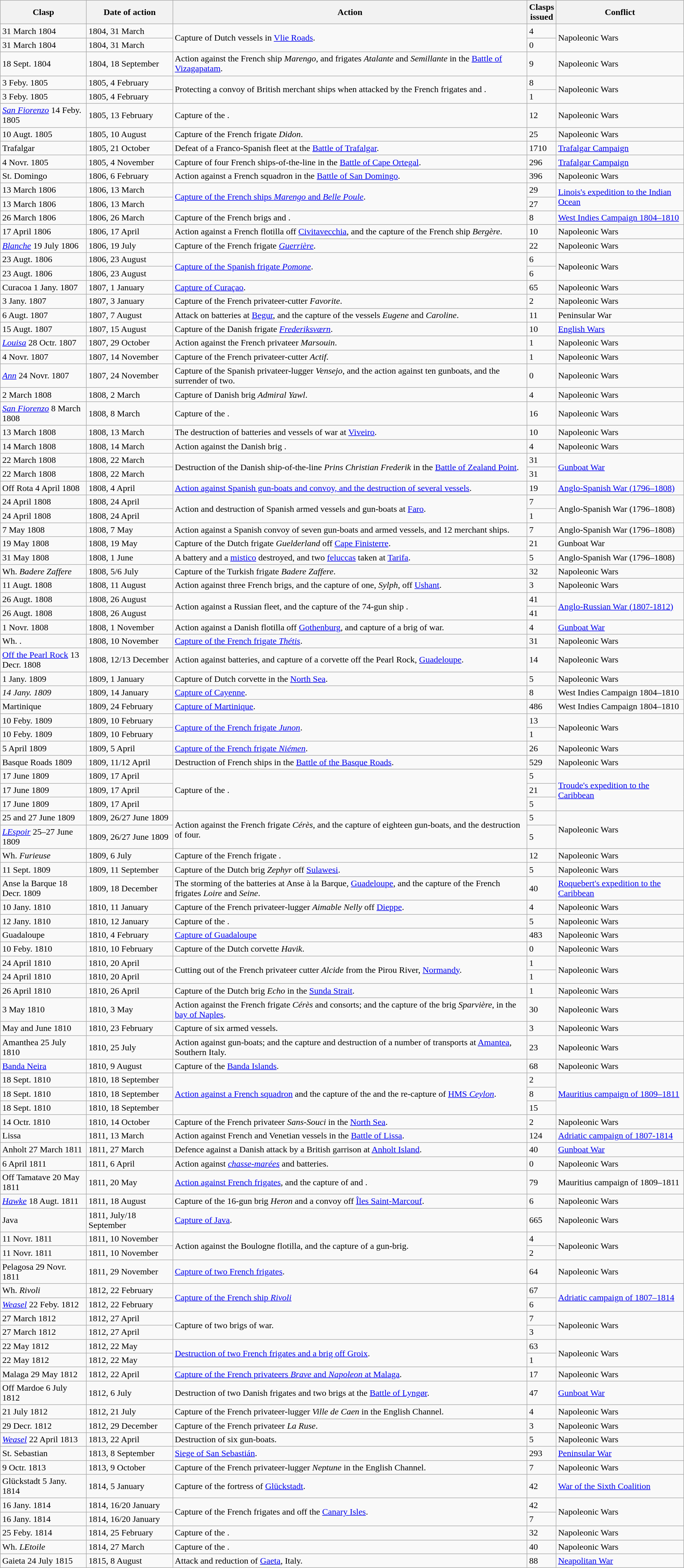<table class ="wikitable sortable">
<tr>
<th width=150>Clasp</th>
<th width=150>Date of action</th>
<th>Action</th>
<th>Clasps<br>issued</th>
<th>Conflict</th>
</tr>
<tr>
<td> 31 March 1804</td>
<td>1804, 31 March</td>
<td rowspan="2">Capture of Dutch vessels in <a href='#'>Vlie Roads</a>.</td>
<td>4</td>
<td rowspan="2">Napoleonic Wars</td>
</tr>
<tr>
<td> 31 March 1804</td>
<td>1804, 31 March</td>
<td>0</td>
</tr>
<tr>
<td> 18 Sept. 1804</td>
<td>1804, 18 September</td>
<td>Action against the French ship <em>Marengo</em>, and frigates <em>Atalante</em> and <em>Semillante</em> in the <a href='#'>Battle of Vizagapatam</a>.</td>
<td>9</td>
<td>Napoleonic Wars</td>
</tr>
<tr>
<td> 3 Feby. 1805</td>
<td>1805, 4 February</td>
<td rowspan="2">Protecting a convoy of British merchant ships when attacked by the French frigates  and .</td>
<td>8</td>
<td rowspan="2">Napoleonic Wars</td>
</tr>
<tr>
<td> 3 Feby. 1805</td>
<td>1805, 4 February</td>
<td>1</td>
</tr>
<tr>
<td><a href='#'><em>San Fiorenzo</em></a> 14 Feby. 1805</td>
<td>1805, 13 February</td>
<td>Capture of the .</td>
<td>12</td>
<td>Napoleonic Wars</td>
</tr>
<tr>
<td> 10 Augt. 1805</td>
<td>1805, 10 August</td>
<td>Capture of the French frigate <em>Didon</em>.</td>
<td>25</td>
<td>Napoleonic Wars</td>
</tr>
<tr>
<td>Trafalgar</td>
<td>1805, 21 October</td>
<td>Defeat of a Franco-Spanish fleet at the <a href='#'>Battle of Trafalgar</a>.</td>
<td>1710</td>
<td><a href='#'>Trafalgar Campaign</a></td>
</tr>
<tr>
<td>4 Novr. 1805</td>
<td>1805, 4 November</td>
<td>Capture of four French ships-of-the-line in the <a href='#'>Battle of Cape Ortegal</a>.</td>
<td>296</td>
<td><a href='#'>Trafalgar Campaign</a></td>
</tr>
<tr>
<td>St. Domingo</td>
<td>1806, 6 February</td>
<td>Action against a French squadron in the <a href='#'>Battle of San Domingo</a>.</td>
<td>396</td>
<td>Napoleonic Wars</td>
</tr>
<tr>
<td> 13 March 1806</td>
<td>1806, 13 March</td>
<td rowspan="2"><a href='#'>Capture of the French ships <em>Marengo </em>and <em>Belle Poule</em></a>.</td>
<td>29</td>
<td rowspan="2"><a href='#'>Linois's expedition to the Indian Ocean</a></td>
</tr>
<tr>
<td> 13 March 1806</td>
<td>1806, 13 March</td>
<td>27</td>
</tr>
<tr>
<td> 26 March 1806</td>
<td>1806, 26 March</td>
<td>Capture of the French brigs  and .</td>
<td>8</td>
<td><a href='#'>West Indies Campaign 1804–1810</a></td>
</tr>
<tr>
<td> 17 April 1806</td>
<td>1806, 17 April</td>
<td>Action against a French flotilla off <a href='#'>Civitavecchia</a>, and the capture of the French ship <em>Bergère</em>.</td>
<td>10</td>
<td>Napoleonic Wars</td>
</tr>
<tr>
<td><em><a href='#'>Blanche</a></em> 19 July 1806</td>
<td>1806, 19 July</td>
<td>Capture of the French frigate <a href='#'><em>Guerrière</em></a>.</td>
<td>22</td>
<td>Napoleonic Wars</td>
</tr>
<tr>
<td> 23 Augt. 1806</td>
<td>1806, 23 August</td>
<td rowspan="2"><a href='#'>Capture of the Spanish frigate <em>Pomone</em></a>.</td>
<td>6</td>
<td rowspan="2">Napoleonic Wars</td>
</tr>
<tr>
<td> 23 Augt. 1806</td>
<td>1806, 23 August</td>
<td>6</td>
</tr>
<tr>
<td>Curacoa 1 Jany. 1807</td>
<td>1807, 1 January</td>
<td><a href='#'>Capture of Curaçao</a>.</td>
<td>65</td>
<td>Napoleonic Wars</td>
</tr>
<tr>
<td> 3 Jany. 1807</td>
<td>1807, 3 January</td>
<td>Capture of the French privateer-cutter <em>Favorite</em>.</td>
<td>2</td>
<td>Napoleonic Wars</td>
</tr>
<tr>
<td> 6 Augt. 1807</td>
<td>1807, 7 August</td>
<td>Attack on batteries at <a href='#'>Begur</a>, and the capture of the vessels <em>Eugene</em> and <em>Caroline</em>.</td>
<td>11</td>
<td>Peninsular War</td>
</tr>
<tr>
<td> 15 Augt. 1807</td>
<td>1807, 15 August</td>
<td>Capture of the Danish frigate <a href='#'><em>Frederiksværn</em></a>.</td>
<td>10</td>
<td><a href='#'>English Wars</a></td>
</tr>
<tr>
<td><a href='#'><em>Louisa</em></a> 28 Octr. 1807</td>
<td>1807, 29 October</td>
<td>Action against the French privateer <em>Marsouin</em>.</td>
<td>1</td>
<td>Napoleonic Wars</td>
</tr>
<tr>
<td> 4 Novr. 1807</td>
<td>1807, 14 November</td>
<td>Capture of the French privateer-cutter <em>Actif</em>.</td>
<td>1</td>
<td>Napoleonic Wars</td>
</tr>
<tr>
<td><a href='#'><em>Ann</em></a> 24 Novr. 1807</td>
<td>1807, 24 November</td>
<td>Capture of the Spanish privateer-lugger <em>Vensejo</em>, and the action against ten gunboats, and the surrender of two.</td>
<td>0</td>
<td>Napoleonic Wars</td>
</tr>
<tr>
<td> 2 March 1808</td>
<td>1808, 2 March</td>
<td>Capture of Danish brig <em>Admiral Yawl</em>.</td>
<td>4</td>
<td>Napoleonic Wars</td>
</tr>
<tr>
<td><a href='#'><em>San Fiorenzo</em></a> 8 March 1808</td>
<td>1808, 8 March</td>
<td>Capture of the .</td>
<td>16</td>
<td>Napoleonic Wars</td>
</tr>
<tr>
<td> 13 March 1808</td>
<td>1808, 13 March</td>
<td>The destruction of batteries and vessels of war at <a href='#'>Viveiro</a>.</td>
<td>10</td>
<td>Napoleonic Wars</td>
</tr>
<tr>
<td> 14 March 1808</td>
<td>1808, 14 March</td>
<td>Action against the Danish brig .</td>
<td>4</td>
<td>Napoleonic Wars</td>
</tr>
<tr>
<td> 22 March 1808</td>
<td>1808, 22 March</td>
<td rowspan="2">Destruction of the Danish ship-of-the-line <em>Prins Christian Frederik</em> in the <a href='#'>Battle of Zealand Point</a>.</td>
<td>31</td>
<td rowspan="2"><a href='#'>Gunboat War</a></td>
</tr>
<tr>
<td> 22 March 1808</td>
<td>1808, 22 March</td>
<td>31</td>
</tr>
<tr>
<td>Off Rota 4 April 1808</td>
<td>1808, 4 April</td>
<td><a href='#'>Action against Spanish gun-boats and convoy, and the destruction of several vessels</a>.</td>
<td>19</td>
<td><a href='#'>Anglo-Spanish War (1796–1808)</a></td>
</tr>
<tr>
<td> 24 April 1808</td>
<td>1808, 24 April</td>
<td rowspan="2">Action and destruction of Spanish armed vessels and gun-boats at <a href='#'>Faro</a>.</td>
<td>7</td>
<td rowspan="2">Anglo-Spanish War (1796–1808)</td>
</tr>
<tr>
<td> 24 April 1808</td>
<td>1808, 24 April</td>
<td>1</td>
</tr>
<tr>
<td> 7 May 1808</td>
<td>1808, 7 May</td>
<td>Action against a Spanish convoy of seven gun-boats and armed vessels, and 12 merchant ships.</td>
<td>7</td>
<td>Anglo-Spanish War (1796–1808)</td>
</tr>
<tr>
<td> 19 May 1808</td>
<td>1808, 19 May</td>
<td>Capture of the Dutch frigate <em>Guelderland</em> off <a href='#'>Cape Finisterre</a>.</td>
<td>21</td>
<td>Gunboat War</td>
</tr>
<tr>
<td> 31 May 1808</td>
<td>1808, 1 June</td>
<td>A battery and a <a href='#'>mistico</a> destroyed, and two <a href='#'>feluccas</a> taken at <a href='#'>Tarifa</a>.</td>
<td>5</td>
<td>Anglo-Spanish War (1796–1808)</td>
</tr>
<tr>
<td> Wh. <em>Badere Zaffere</em></td>
<td>1808, 5/6 July</td>
<td>Capture of the Turkish frigate <em>Badere Zaffere</em>.</td>
<td>32</td>
<td>Napoleonic Wars</td>
</tr>
<tr>
<td> 11 Augt. 1808</td>
<td>1808, 11 August</td>
<td>Action against three French brigs, and the capture of one, <em>Sylph</em>, off <a href='#'>Ushant</a>.</td>
<td>3</td>
<td>Napoleonic Wars</td>
</tr>
<tr>
<td> 26 Augt. 1808</td>
<td>1808, 26 August</td>
<td rowspan="2">Action against a Russian fleet, and the capture of the 74-gun ship .</td>
<td>41</td>
<td rowspan="2"><a href='#'>Anglo-Russian War (1807-1812)</a></td>
</tr>
<tr>
<td> 26 Augt. 1808</td>
<td>1808, 26 August</td>
<td>41</td>
</tr>
<tr>
<td> 1 Novr. 1808</td>
<td>1808, 1 November</td>
<td>Action against a Danish flotilla off <a href='#'>Gothenburg</a>, and capture of a brig of war.</td>
<td>4</td>
<td><a href='#'>Gunboat War</a></td>
</tr>
<tr>
<td> Wh. .</td>
<td>1808, 10 November</td>
<td><a href='#'>Capture of the French frigate <em>Thétis</em></a>.</td>
<td>31</td>
<td>Napoleonic Wars</td>
</tr>
<tr>
<td><a href='#'>Off the Pearl Rock</a> 13 Decr. 1808</td>
<td>1808, 12/13 December</td>
<td>Action against batteries, and capture of a corvette off the Pearl Rock, <a href='#'>Guadeloupe</a>.</td>
<td>14</td>
<td>Napoleonic Wars</td>
</tr>
<tr>
<td> 1 Jany. 1809</td>
<td>1809, 1 January</td>
<td>Capture of Dutch corvette  in the <a href='#'>North Sea</a>.</td>
<td>5</td>
<td>Napoleonic Wars</td>
</tr>
<tr>
<td><em> 14 Jany. 1809</em></td>
<td>1809, 14 January</td>
<td><a href='#'>Capture of Cayenne</a>.</td>
<td>8</td>
<td>West Indies Campaign 1804–1810</td>
</tr>
<tr>
<td>Martinique</td>
<td>1809, 24 February</td>
<td><a href='#'>Capture of Martinique</a>.</td>
<td>486</td>
<td>West Indies Campaign 1804–1810</td>
</tr>
<tr>
<td> 10 Feby. 1809</td>
<td>1809, 10 February</td>
<td rowspan="2"><a href='#'>Capture of the French frigate <em>Junon</em></a>.</td>
<td>13</td>
<td rowspan="2">Napoleonic Wars</td>
</tr>
<tr>
<td> 10 Feby. 1809</td>
<td>1809, 10 February</td>
<td>1</td>
</tr>
<tr>
<td> 5 April 1809</td>
<td>1809, 5 April</td>
<td><a href='#'>Capture of the French frigate <em>Niémen</em></a>.</td>
<td>26</td>
<td>Napoleonic Wars</td>
</tr>
<tr>
<td>Basque Roads 1809</td>
<td>1809, 11/12 April</td>
<td>Destruction of French ships in the <a href='#'>Battle of the Basque Roads</a>.</td>
<td>529</td>
<td>Napoleonic Wars</td>
</tr>
<tr>
<td> 17 June 1809</td>
<td>1809, 17 April</td>
<td rowspan="3">Capture of the .</td>
<td>5</td>
<td rowspan="3"><a href='#'>Troude's expedition to the Caribbean</a></td>
</tr>
<tr>
<td> 17 June 1809</td>
<td>1809, 17 April</td>
<td>21</td>
</tr>
<tr>
<td> 17 June 1809</td>
<td>1809, 17 April</td>
<td>5</td>
</tr>
<tr>
<td> 25 and 27 June 1809</td>
<td>1809, 26/27 June 1809</td>
<td rowspan="2">Action against the French frigate <em>Cérès</em>, and the capture of eighteen gun-boats, and the destruction of four.</td>
<td>5</td>
<td rowspan="2">Napoleonic Wars</td>
</tr>
<tr>
<td><a href='#'><em>LEspoir</em></a> 25–27 June 1809</td>
<td>1809, 26/27 June 1809</td>
<td>5</td>
</tr>
<tr>
<td> Wh. <em>Furieuse</em></td>
<td>1809, 6 July</td>
<td>Capture of the French frigate .</td>
<td>12</td>
<td>Napoleonic Wars</td>
</tr>
<tr>
<td> 11 Sept. 1809</td>
<td>1809, 11 September</td>
<td>Capture of the Dutch brig <em>Zephyr</em> off <a href='#'>Sulawesi</a>.</td>
<td>5</td>
<td>Napoleonic Wars</td>
</tr>
<tr>
<td>Anse la Barque 18 Decr. 1809</td>
<td>1809, 18 December</td>
<td>The storming of the batteries at Anse à la Barque, <a href='#'>Guadeloupe</a>, and the capture of the French frigates <em>Loire</em> and <em>Seine</em>.</td>
<td>40</td>
<td><a href='#'>Roquebert's expedition to the Caribbean</a></td>
</tr>
<tr>
<td> 10 Jany. 1810</td>
<td>1810, 11 January</td>
<td>Capture of the French privateer-lugger <em>Aimable Nelly</em> off <a href='#'>Dieppe</a>.</td>
<td>4</td>
<td>Napoleonic Wars</td>
</tr>
<tr>
<td> 12 Jany. 1810</td>
<td>1810, 12 January</td>
<td>Capture of the .</td>
<td>5</td>
<td>Napoleonic Wars</td>
</tr>
<tr>
<td>Guadaloupe</td>
<td>1810, 4 February</td>
<td><a href='#'>Capture of Guadaloupe</a></td>
<td>483</td>
<td>Napoleonic Wars</td>
</tr>
<tr>
<td> 10 Feby. 1810</td>
<td>1810, 10 February</td>
<td>Capture of the Dutch corvette <em>Havik</em>.</td>
<td>0</td>
<td>Napoleonic Wars</td>
</tr>
<tr>
<td> 24 April 1810</td>
<td>1810, 20 April</td>
<td rowspan="2">Cutting out of the French privateer cutter <em>Alcide</em> from the Pirou River, <a href='#'>Normandy</a>.</td>
<td>1</td>
<td rowspan="2">Napoleonic Wars</td>
</tr>
<tr>
<td> 24 April 1810</td>
<td>1810, 20 April</td>
<td>1</td>
</tr>
<tr>
<td> 26 April 1810</td>
<td>1810, 26 April</td>
<td>Capture of the Dutch brig <em>Echo</em> in the <a href='#'>Sunda Strait</a>.</td>
<td>1</td>
<td>Napoleonic Wars</td>
</tr>
<tr>
<td> 3 May 1810</td>
<td>1810, 3 May</td>
<td>Action against the French frigate <em>Cérès</em> and consorts; and the capture of the brig <em>Sparvière</em>, in the <a href='#'>bay of Naples</a>.</td>
<td>30</td>
<td>Napoleonic Wars</td>
</tr>
<tr>
<td> May and June 1810</td>
<td>1810, 23 February</td>
<td>Capture of six armed vessels.</td>
<td>3</td>
<td>Napoleonic Wars</td>
</tr>
<tr>
<td>Amanthea 25 July 1810</td>
<td>1810, 25 July</td>
<td>Action against gun-boats; and the capture and destruction of a number of transports at <a href='#'>Amantea</a>, Southern Italy.</td>
<td>23</td>
<td>Napoleonic Wars</td>
</tr>
<tr>
<td><a href='#'>Banda Neira</a></td>
<td>1810, 9 August</td>
<td>Capture of the <a href='#'>Banda Islands</a>.</td>
<td>68</td>
<td>Napoleonic Wars</td>
</tr>
<tr>
<td> 18 Sept. 1810</td>
<td>1810, 18 September</td>
<td rowspan="3"><a href='#'>Action against a French squadron</a> and the capture of the  and the re-capture of <a href='#'>HMS <em>Ceylon</em></a>.</td>
<td>2</td>
<td rowspan="3"><a href='#'>Mauritius campaign of 1809–1811</a></td>
</tr>
<tr>
<td> 18 Sept. 1810</td>
<td>1810, 18 September</td>
<td>8</td>
</tr>
<tr>
<td> 18 Sept. 1810</td>
<td>1810, 18 September</td>
<td>15</td>
</tr>
<tr>
<td> 14 Octr. 1810</td>
<td>1810, 14 October</td>
<td>Capture of the French privateer <em>Sans-Souci</em> in the <a href='#'>North Sea</a>.</td>
<td>2</td>
<td>Napoleonic Wars</td>
</tr>
<tr>
<td>Lissa</td>
<td>1811, 13 March</td>
<td>Action against French and Venetian vessels in the <a href='#'>Battle of Lissa</a>.</td>
<td>124</td>
<td><a href='#'>Adriatic campaign of 1807-1814</a></td>
</tr>
<tr>
<td>Anholt 27 March 1811</td>
<td>1811, 27 March</td>
<td>Defence against a Danish attack by a British garrison at <a href='#'>Anholt Island</a>.</td>
<td>40</td>
<td><a href='#'>Gunboat War</a></td>
</tr>
<tr>
<td> 6 April 1811</td>
<td>1811, 6 April</td>
<td>Action against <em><a href='#'>chasse-marées</a></em> and batteries.</td>
<td>0</td>
<td>Napoleonic Wars</td>
</tr>
<tr>
<td>Off Tamatave 20 May 1811</td>
<td>1811, 20 May</td>
<td><a href='#'>Action against French frigates</a>, and the capture of  and .</td>
<td>79</td>
<td>Mauritius campaign of 1809–1811</td>
</tr>
<tr>
<td><em><a href='#'>Hawke</a></em> 18 Augt. 1811</td>
<td>1811, 18 August</td>
<td>Capture of the 16-gun brig <em>Heron</em> and a convoy off <a href='#'>Îles Saint-Marcouf</a>.</td>
<td>6</td>
<td>Napoleonic Wars</td>
</tr>
<tr>
<td>Java</td>
<td>1811, July/18 September</td>
<td><a href='#'>Capture of Java</a>.</td>
<td>665</td>
<td>Napoleonic Wars</td>
</tr>
<tr>
<td> 11 Novr. 1811</td>
<td>1811, 10 November</td>
<td rowspan="2">Action against the Boulogne flotilla, and the capture of a gun-brig.</td>
<td>4</td>
<td rowspan="2">Napoleonic Wars</td>
</tr>
<tr>
<td> 11 Novr. 1811</td>
<td>1811, 10 November</td>
<td>2</td>
</tr>
<tr>
<td>Pelagosa 29 Novr. 1811</td>
<td>1811, 29 November</td>
<td><a href='#'>Capture of two French frigates</a>.</td>
<td>64</td>
<td>Napoleonic Wars</td>
</tr>
<tr>
<td> Wh. <em>Rivoli</em></td>
<td>1812, 22 February</td>
<td rowspan="2"><a href='#'>Capture of the French ship <em>Rivoli</em></a></td>
<td>67</td>
<td rowspan="2"><a href='#'>Adriatic campaign of 1807–1814</a></td>
</tr>
<tr>
<td><a href='#'><em>Weasel</em></a> 22 Feby. 1812</td>
<td>1812, 22 February</td>
<td>6</td>
</tr>
<tr>
<td> 27 March 1812</td>
<td>1812, 27 April</td>
<td rowspan="2">Capture of two brigs of war.</td>
<td>7</td>
<td rowspan="2">Napoleonic Wars</td>
</tr>
<tr>
<td> 27 March 1812</td>
<td>1812, 27 April</td>
<td>3</td>
</tr>
<tr>
<td> 22 May 1812</td>
<td>1812, 22 May</td>
<td rowspan="2"><a href='#'>Destruction of two French frigates and a brig off Groix</a>.</td>
<td>63</td>
<td rowspan="2">Napoleonic Wars</td>
</tr>
<tr>
<td> 22 May 1812</td>
<td>1812, 22 May</td>
<td>1</td>
</tr>
<tr>
<td>Malaga 29 May 1812</td>
<td>1812, 22 April</td>
<td><a href='#'>Capture of the French privateers <em>Brave</em> and <em>Napoleon</em> at Malaga</a>.</td>
<td>17</td>
<td>Napoleonic Wars</td>
</tr>
<tr>
<td>Off Mardoe 6 July 1812</td>
<td>1812, 6 July</td>
<td>Destruction of two Danish frigates and two brigs at the <a href='#'>Battle of Lyngør</a>.</td>
<td>47</td>
<td><a href='#'>Gunboat War</a></td>
</tr>
<tr>
<td> 21 July 1812</td>
<td>1812, 21 July</td>
<td>Capture of the French privateer-lugger <em>Ville de Caen</em> in the English Channel.</td>
<td>4</td>
<td>Napoleonic Wars</td>
</tr>
<tr>
<td> 29 Decr. 1812</td>
<td>1812, 29 December</td>
<td>Capture of the French privateer <em>La Ruse</em>.</td>
<td>3</td>
<td>Napoleonic Wars</td>
</tr>
<tr>
<td><a href='#'><em>Weasel</em></a> 22 April 1813</td>
<td>1813, 22 April</td>
<td>Destruction of six gun-boats.</td>
<td>5</td>
<td>Napoleonic Wars</td>
</tr>
<tr>
<td>St. Sebastian</td>
<td>1813, 8 September</td>
<td><a href='#'>Siege of San Sebastián</a>.</td>
<td>293</td>
<td><a href='#'>Peninsular War</a></td>
</tr>
<tr>
<td> 9 Octr. 1813</td>
<td>1813, 9 October</td>
<td>Capture of the French privateer-lugger <em>Neptune</em> in the English Channel.</td>
<td>7</td>
<td>Napoleonic Wars</td>
</tr>
<tr>
<td>Glückstadt 5 Jany. 1814</td>
<td>1814, 5 January</td>
<td>Capture of the fortress of <a href='#'>Glückstadt</a>.</td>
<td>42</td>
<td><a href='#'>War of the Sixth Coalition</a></td>
</tr>
<tr>
<td> 16 Jany. 1814</td>
<td>1814, 16/20 January</td>
<td rowspan="2">Capture of the French frigates  and  off the <a href='#'>Canary Isles</a>.</td>
<td>42</td>
<td rowspan="2">Napoleonic Wars</td>
</tr>
<tr>
<td> 16 Jany. 1814</td>
<td>1814, 16/20 January</td>
<td>7</td>
</tr>
<tr>
<td> 25 Feby. 1814</td>
<td>1814, 25 February</td>
<td>Capture of the .</td>
<td>32</td>
<td>Napoleonic Wars</td>
</tr>
<tr>
<td> Wh. <em>LEtoile</em></td>
<td>1814, 27 March</td>
<td>Capture of the .</td>
<td>40</td>
<td>Napoleonic Wars</td>
</tr>
<tr>
<td>Gaieta 24 July 1815</td>
<td>1815, 8 August</td>
<td>Attack and reduction of <a href='#'>Gaeta</a>, Italy.</td>
<td>88</td>
<td><a href='#'>Neapolitan War</a></td>
</tr>
</table>
